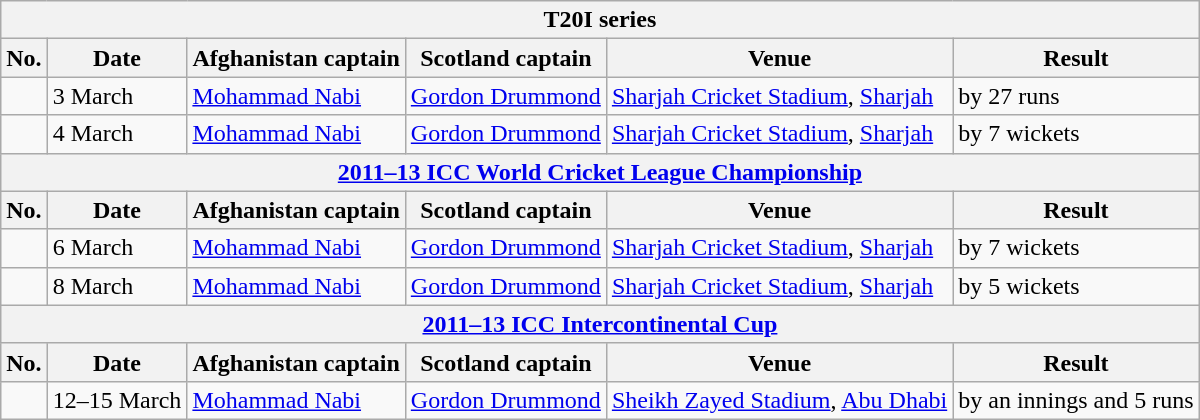<table class="wikitable">
<tr>
<th colspan="6">T20I series</th>
</tr>
<tr>
<th>No.</th>
<th>Date</th>
<th>Afghanistan captain</th>
<th>Scotland captain</th>
<th>Venue</th>
<th>Result</th>
</tr>
<tr>
<td></td>
<td>3 March</td>
<td><a href='#'>Mohammad Nabi</a></td>
<td><a href='#'>Gordon Drummond</a></td>
<td><a href='#'>Sharjah Cricket Stadium</a>, <a href='#'>Sharjah</a></td>
<td> by 27 runs</td>
</tr>
<tr>
<td></td>
<td>4 March</td>
<td><a href='#'>Mohammad Nabi</a></td>
<td><a href='#'>Gordon Drummond</a></td>
<td><a href='#'>Sharjah Cricket Stadium</a>, <a href='#'>Sharjah</a></td>
<td> by 7 wickets</td>
</tr>
<tr>
<th colspan="6"><a href='#'>2011–13 ICC World Cricket League Championship</a></th>
</tr>
<tr>
<th>No.</th>
<th>Date</th>
<th>Afghanistan captain</th>
<th>Scotland captain</th>
<th>Venue</th>
<th>Result</th>
</tr>
<tr>
<td></td>
<td>6 March</td>
<td><a href='#'>Mohammad Nabi</a></td>
<td><a href='#'>Gordon Drummond</a></td>
<td><a href='#'>Sharjah Cricket Stadium</a>, <a href='#'>Sharjah</a></td>
<td> by 7 wickets</td>
</tr>
<tr>
<td></td>
<td>8 March</td>
<td><a href='#'>Mohammad Nabi</a></td>
<td><a href='#'>Gordon Drummond</a></td>
<td><a href='#'>Sharjah Cricket Stadium</a>, <a href='#'>Sharjah</a></td>
<td> by 5 wickets</td>
</tr>
<tr>
<th colspan="6"><a href='#'>2011–13 ICC Intercontinental Cup</a></th>
</tr>
<tr>
<th>No.</th>
<th>Date</th>
<th>Afghanistan captain</th>
<th>Scotland captain</th>
<th>Venue</th>
<th>Result</th>
</tr>
<tr>
<td></td>
<td>12–15 March</td>
<td><a href='#'>Mohammad Nabi</a></td>
<td><a href='#'>Gordon Drummond</a></td>
<td><a href='#'>Sheikh Zayed Stadium</a>, <a href='#'>Abu Dhabi</a></td>
<td> by an innings and 5 runs</td>
</tr>
</table>
